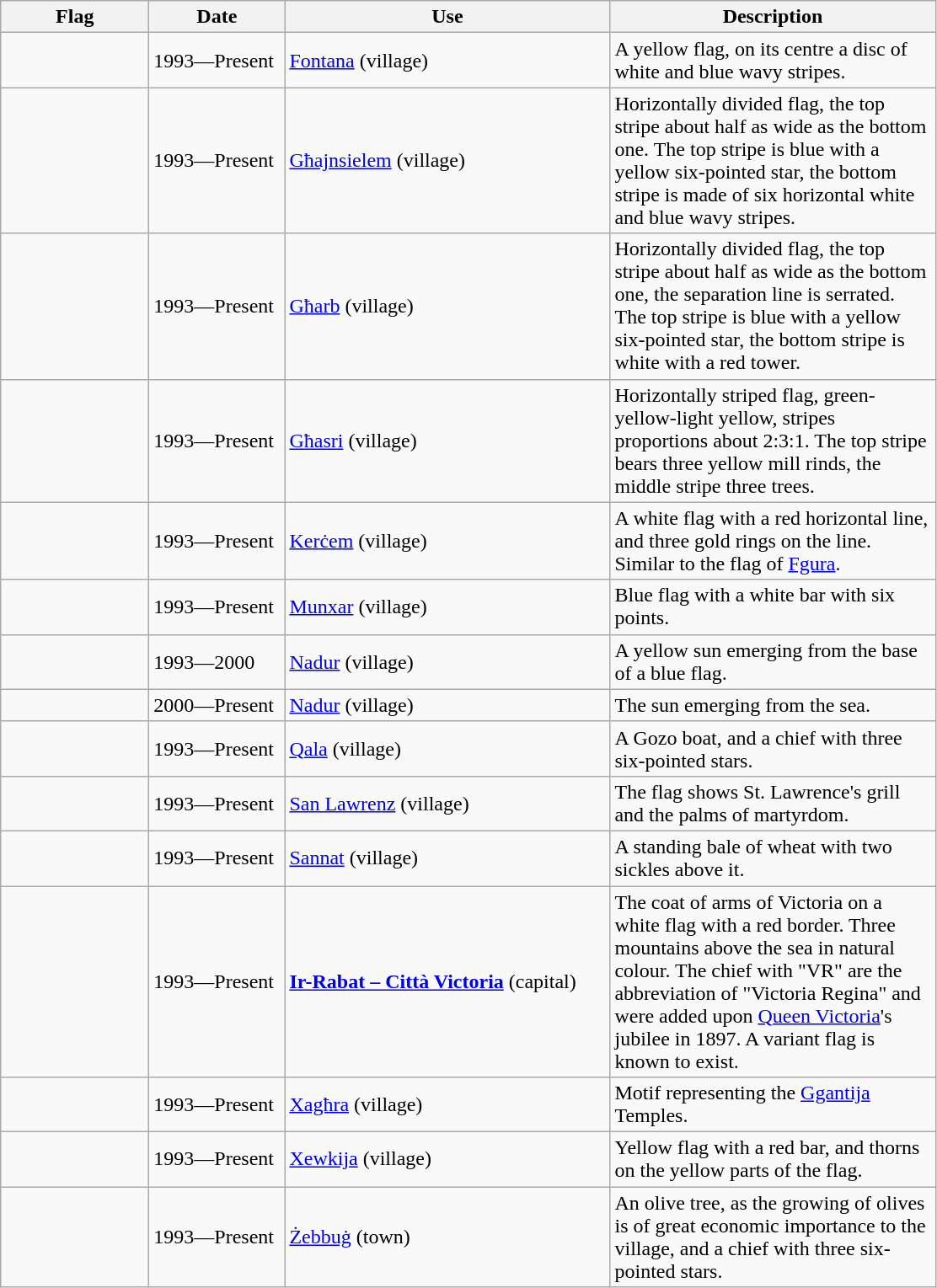<table class="wikitable">
<tr>
<th style="width:110px;">Flag</th>
<th style="width:100px;">Date</th>
<th style="width:250px;">Use</th>
<th style="width:250px;">Description</th>
</tr>
<tr>
<td></td>
<td>1993—Present</td>
<td><a href='#'>Fontana</a> (village)</td>
<td>A yellow flag, on its centre a disc of white and blue wavy stripes.</td>
</tr>
<tr>
<td></td>
<td>1993—Present</td>
<td><a href='#'>Għajnsielem</a> (village)</td>
<td>Horizontally divided flag, the top stripe about half as wide as the bottom one. The top stripe is blue with a yellow six-pointed star, the bottom stripe is made of six horizontal white and blue wavy stripes.</td>
</tr>
<tr>
<td></td>
<td>1993—Present</td>
<td><a href='#'>Għarb</a> (village)</td>
<td>Horizontally divided flag, the top stripe about half as wide as the bottom one, the separation line is serrated. The top stripe is blue with a yellow six-pointed star, the bottom stripe is white with a red tower.</td>
</tr>
<tr>
<td></td>
<td>1993—Present</td>
<td><a href='#'>Għasri</a> (village)</td>
<td>Horizontally striped flag, green-yellow-light yellow, stripes proportions about 2:3:1. The top stripe bears three yellow mill rinds, the middle stripe three trees.</td>
</tr>
<tr>
<td></td>
<td>1993—Present</td>
<td><a href='#'>Kerċem</a> (village)</td>
<td>A white flag with a red horizontal line, and three gold rings on the line. Similar to the flag of <a href='#'>Fgura</a>.</td>
</tr>
<tr>
<td></td>
<td>1993—Present</td>
<td><a href='#'>Munxar</a> (village)</td>
<td>Blue flag with a white bar with six points.</td>
</tr>
<tr>
<td></td>
<td>1993—2000</td>
<td><a href='#'>Nadur</a> (village)</td>
<td>A yellow sun emerging from the base of a blue flag.</td>
</tr>
<tr>
<td></td>
<td>2000—Present</td>
<td><a href='#'>Nadur</a> (village)</td>
<td>The sun emerging from the sea.</td>
</tr>
<tr>
<td></td>
<td>1993—Present</td>
<td><a href='#'>Qala</a> (village)</td>
<td>A Gozo boat, and a chief with three six-pointed stars.</td>
</tr>
<tr>
<td></td>
<td>1993—Present</td>
<td><a href='#'>San Lawrenz</a> (village)</td>
<td>The flag shows St. Lawrence's grill and the palms of martyrdom.</td>
</tr>
<tr>
<td></td>
<td>1993—Present</td>
<td><a href='#'>Sannat</a> (village)</td>
<td>A standing bale of wheat with two sickles above it.</td>
</tr>
<tr>
<td></td>
<td>1993—Present</td>
<td><strong><a href='#'>Ir-Rabat – Città Victoria</a></strong> (capital)</td>
<td>The coat of arms of Victoria on a white flag with a red border. Three mountains above the sea in natural colour. The chief with "VR" are the abbreviation of "Victoria Regina" and were added upon <a href='#'>Queen Victoria</a>'s jubilee in 1897. A variant flag is known to exist.</td>
</tr>
<tr>
<td></td>
<td>1993—Present</td>
<td><a href='#'>Xagħra</a> (village)</td>
<td>Motif representing the <a href='#'>Ggantija</a> Temples.</td>
</tr>
<tr>
<td></td>
<td>1993—Present</td>
<td><a href='#'>Xewkija</a> (village)</td>
<td>Yellow flag with a red bar, and thorns on the yellow parts of the flag.</td>
</tr>
<tr>
<td></td>
<td>1993—Present</td>
<td><a href='#'>Żebbuġ</a> (town)</td>
<td>An olive tree, as the growing of olives is of great economic importance to the village, and a chief with three six-pointed stars.</td>
</tr>
</table>
